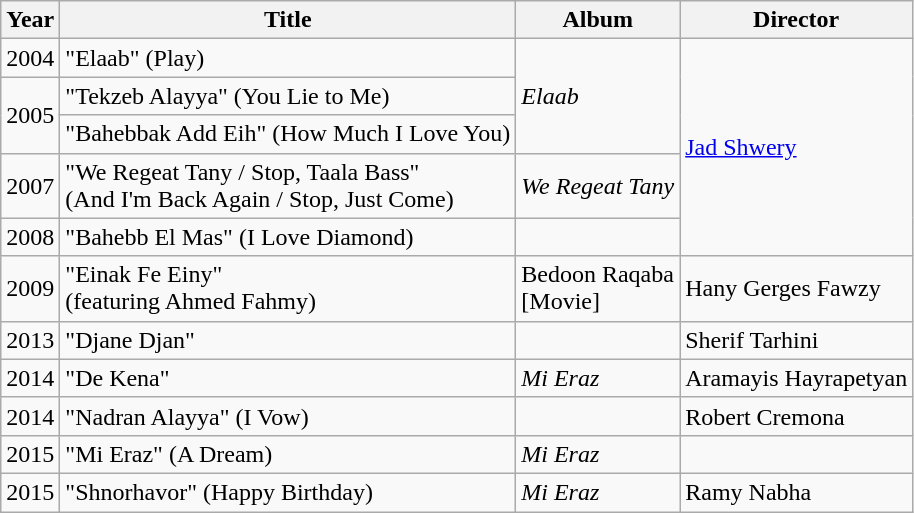<table class="wikitable">
<tr>
<th>Year</th>
<th>Title</th>
<th>Album</th>
<th>Director</th>
</tr>
<tr>
<td>2004</td>
<td>"Elaab" <span>(Play)</span></td>
<td rowspan="3"><em>Elaab</em></td>
<td rowspan="5"><a href='#'>Jad Shwery</a></td>
</tr>
<tr>
<td rowspan="2">2005</td>
<td>"Tekzeb Alayya" <span>(You Lie to Me)</span></td>
</tr>
<tr>
<td>"Bahebbak Add Eih" <span>(How Much I Love You)</span></td>
</tr>
<tr>
<td>2007</td>
<td>"We Regeat Tany / Stop, Taala Bass"<br><span>(And I'm Back Again / Stop, Just Come)</span></td>
<td><em>We Regeat Tany</em></td>
</tr>
<tr>
<td>2008</td>
<td>"Bahebb El Mas" <span>(I Love Diamond)</span></td>
<td></td>
</tr>
<tr>
<td>2009</td>
<td>"Einak Fe Einy"<br><span>(featuring Ahmed Fahmy)</span></td>
<td>Bedoon Raqaba<br>[Movie]</td>
<td>Hany Gerges Fawzy</td>
</tr>
<tr>
<td>2013</td>
<td>"Djane Djan"</td>
<td></td>
<td>Sherif Tarhini</td>
</tr>
<tr>
<td>2014</td>
<td>"De Kena"</td>
<td><em>Mi Eraz</em></td>
<td>Aramayis Hayrapetyan</td>
</tr>
<tr>
<td>2014</td>
<td>"Nadran Alayya" <span>(I Vow)</span></td>
<td></td>
<td>Robert Cremona</td>
</tr>
<tr>
<td>2015</td>
<td>"Mi Eraz" <span>(A Dream)</span></td>
<td><em>Mi Eraz</em></td>
</tr>
<tr>
<td>2015</td>
<td>"Shnorhavor" <span>(Happy Birthday)</span></td>
<td><em>Mi Eraz</em></td>
<td>Ramy Nabha</td>
</tr>
</table>
